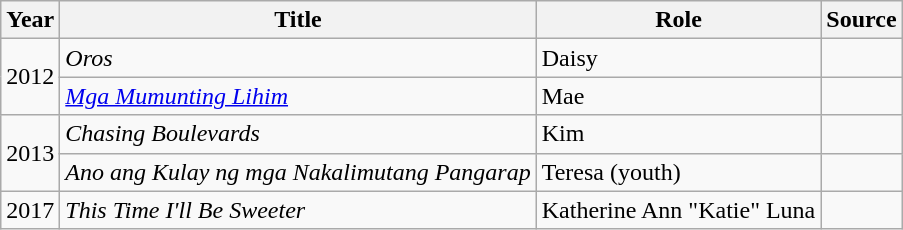<table class="wikitable sortable">
<tr>
<th>Year</th>
<th>Title</th>
<th>Role</th>
<th>Source</th>
</tr>
<tr>
<td rowspan=2>2012</td>
<td><em>Oros</em></td>
<td>Daisy</td>
<td></td>
</tr>
<tr>
<td><em><a href='#'>Mga Mumunting Lihim</a></em></td>
<td>Mae</td>
<td></td>
</tr>
<tr>
<td rowspan=2>2013</td>
<td><em>Chasing Boulevards</em></td>
<td>Kim</td>
<td></td>
</tr>
<tr>
<td><em>Ano ang Kulay ng mga Nakalimutang Pangarap</em></td>
<td>Teresa (youth)</td>
<td></td>
</tr>
<tr>
<td>2017</td>
<td><em>This Time I'll Be Sweeter</em></td>
<td>Katherine Ann "Katie" Luna</td>
<td></td>
</tr>
</table>
